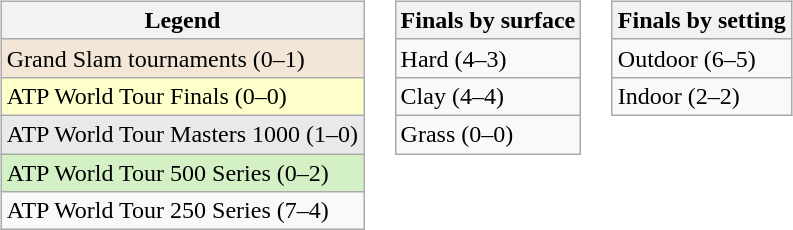<table>
<tr valign="top">
<td><br><table class="wikitable">
<tr>
<th>Legend</th>
</tr>
<tr style="background:#f3e6d7;">
<td>Grand Slam tournaments (0–1)</td>
</tr>
<tr style="background:#ffffcc;">
<td>ATP World Tour Finals (0–0)</td>
</tr>
<tr style="background:#e9e9e9;">
<td>ATP World Tour Masters 1000 (1–0)</td>
</tr>
<tr style="background:#d4f1c5;">
<td>ATP World Tour 500 Series (0–2)</td>
</tr>
<tr>
<td>ATP World Tour 250 Series (7–4)</td>
</tr>
</table>
</td>
<td><br><table class="wikitable">
<tr>
<th>Finals by surface</th>
</tr>
<tr>
<td>Hard (4–3)</td>
</tr>
<tr>
<td>Clay (4–4)</td>
</tr>
<tr>
<td>Grass (0–0)</td>
</tr>
</table>
</td>
<td><br><table class="wikitable">
<tr>
<th>Finals by setting</th>
</tr>
<tr>
<td>Outdoor (6–5)</td>
</tr>
<tr>
<td>Indoor (2–2)</td>
</tr>
</table>
</td>
</tr>
</table>
